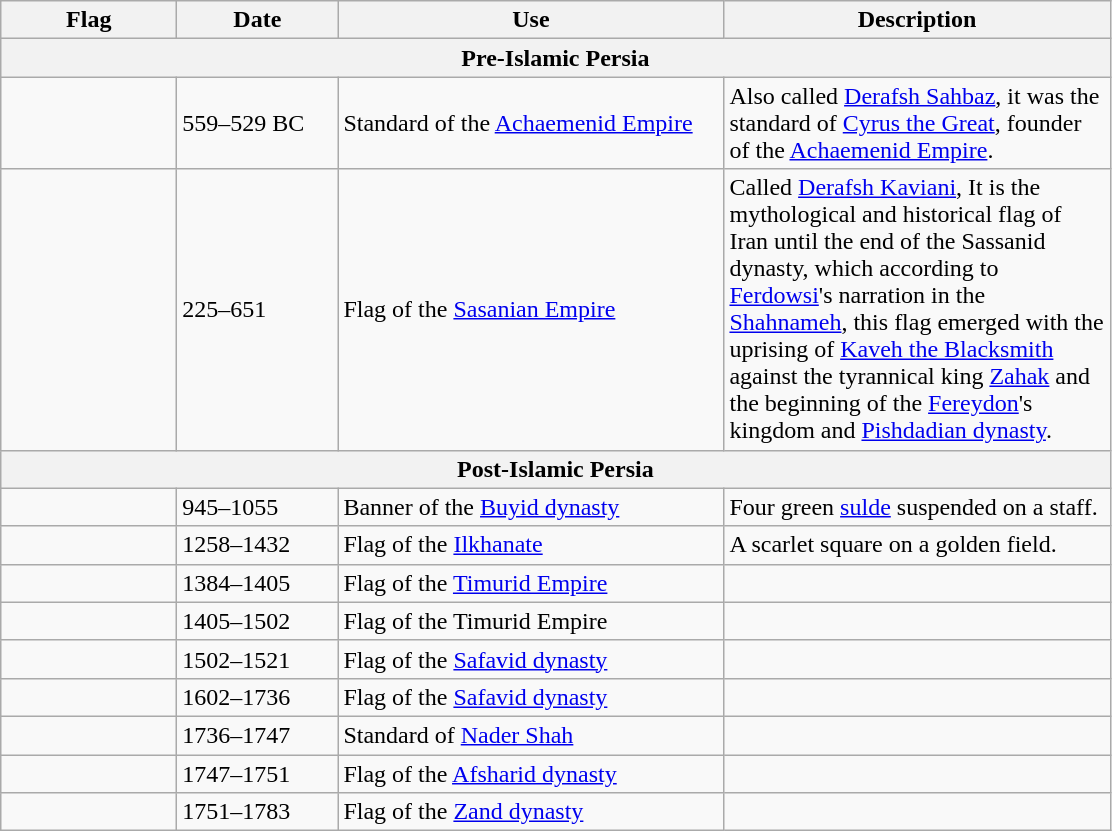<table class="wikitable">
<tr>
<th style="width:110px;">Flag</th>
<th style="width:100px;">Date</th>
<th style="width:250px;">Use</th>
<th style="width:250px;">Description</th>
</tr>
<tr>
<th colspan="4">Pre-Islamic Persia</th>
</tr>
<tr>
<td></td>
<td>559–529 BC</td>
<td>Standard of the <a href='#'>Achaemenid Empire</a></td>
<td>Also called <a href='#'>Derafsh Sahbaz</a>, it was the standard of <a href='#'>Cyrus the Great</a>, founder of the <a href='#'>Achaemenid Empire</a>.</td>
</tr>
<tr>
<td></td>
<td>225–651</td>
<td>Flag of the <a href='#'>Sasanian Empire</a></td>
<td>Called <a href='#'>Derafsh Kaviani</a>, It is the mythological and historical flag of Iran until the end of the Sassanid dynasty, which according to <a href='#'>Ferdowsi</a>'s narration in the <a href='#'>Shahnameh</a>, this flag emerged with the uprising of <a href='#'>Kaveh the Blacksmith</a> against the tyrannical king <a href='#'>Zahak</a> and the beginning of the <a href='#'>Fereydon</a>'s kingdom and <a href='#'>Pishdadian dynasty</a>.</td>
</tr>
<tr>
<th colspan="4">Post-Islamic Persia</th>
</tr>
<tr>
<td></td>
<td>945–1055</td>
<td>Banner of the <a href='#'>Buyid dynasty</a></td>
<td>Four green <a href='#'>sulde</a> suspended on a staff.</td>
</tr>
<tr>
<td></td>
<td>1258–1432</td>
<td>Flag of the <a href='#'>Ilkhanate</a></td>
<td>A scarlet square on a golden field.</td>
</tr>
<tr>
<td></td>
<td>1384–1405</td>
<td>Flag of the <a href='#'>Timurid Empire</a></td>
<td></td>
</tr>
<tr>
<td></td>
<td>1405–1502</td>
<td>Flag of the Timurid Empire</td>
<td></td>
</tr>
<tr>
<td></td>
<td>1502–1521</td>
<td>Flag of the <a href='#'>Safavid dynasty</a></td>
<td></td>
</tr>
<tr>
<td></td>
<td>1602–1736</td>
<td>Flag of the <a href='#'>Safavid dynasty</a></td>
<td></td>
</tr>
<tr>
<td></td>
<td>1736–1747</td>
<td>Standard of <a href='#'>Nader Shah</a></td>
<td></td>
</tr>
<tr>
<td></td>
<td>1747–1751</td>
<td>Flag of the <a href='#'>Afsharid dynasty</a></td>
<td></td>
</tr>
<tr>
<td></td>
<td>1751–1783</td>
<td>Flag of the <a href='#'>Zand dynasty</a></td>
<td></td>
</tr>
</table>
